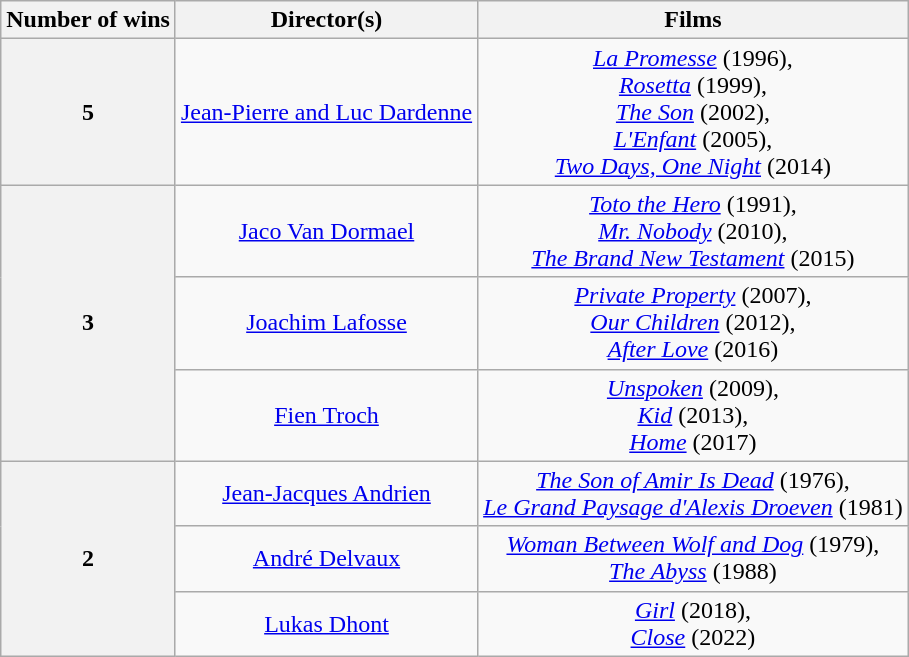<table class="wikitable" style="text-align:center;">
<tr>
<th scope="col">Number of wins</th>
<th scope="col">Director(s)</th>
<th scope="col">Films</th>
</tr>
<tr>
<th>5</th>
<td><a href='#'>Jean-Pierre and Luc Dardenne</a> </td>
<td><em><a href='#'>La Promesse</a></em> (1996),<br><em><a href='#'>Rosetta</a></em> (1999),<br><em><a href='#'>The Son</a></em> (2002),<br><em><a href='#'>L'Enfant</a></em> (2005),<br><em><a href='#'>Two Days, One Night</a></em> (2014)</td>
</tr>
<tr>
<th rowspan="3">3</th>
<td><a href='#'>Jaco Van Dormael</a></td>
<td><em><a href='#'>Toto the Hero</a></em> (1991),<br><em><a href='#'>Mr. Nobody</a></em> (2010),<br><em><a href='#'>The Brand New Testament</a></em> (2015)</td>
</tr>
<tr>
<td><a href='#'>Joachim Lafosse</a></td>
<td><em><a href='#'>Private Property</a></em> (2007),<br><em><a href='#'>Our Children</a></em> (2012),<br><em><a href='#'>After Love</a></em> (2016)</td>
</tr>
<tr>
<td><a href='#'>Fien Troch</a></td>
<td><em><a href='#'>Unspoken</a></em> (2009),<br><em><a href='#'>Kid</a></em> (2013),<br><em><a href='#'>Home</a></em> (2017)</td>
</tr>
<tr>
<th rowspan="3">2</th>
<td><a href='#'>Jean-Jacques Andrien</a></td>
<td><em><a href='#'>The Son of Amir Is Dead</a></em> (1976),<br><em><a href='#'>Le Grand Paysage d'Alexis Droeven</a></em> (1981)</td>
</tr>
<tr>
<td><a href='#'>André Delvaux</a></td>
<td><em><a href='#'>Woman Between Wolf and Dog</a></em> (1979),<br><em><a href='#'>The Abyss</a></em> (1988)</td>
</tr>
<tr>
<td><a href='#'>Lukas Dhont</a> </td>
<td><em><a href='#'>Girl</a></em> (2018),<br><em><a href='#'>Close</a></em> (2022)</td>
</tr>
</table>
